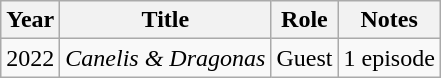<table class="wikitable">
<tr>
<th>Year</th>
<th>Title</th>
<th>Role</th>
<th>Notes</th>
</tr>
<tr>
<td>2022</td>
<td><em>Canelis & Dragonas</em></td>
<td>Guest</td>
<td>1 episode</td>
</tr>
</table>
